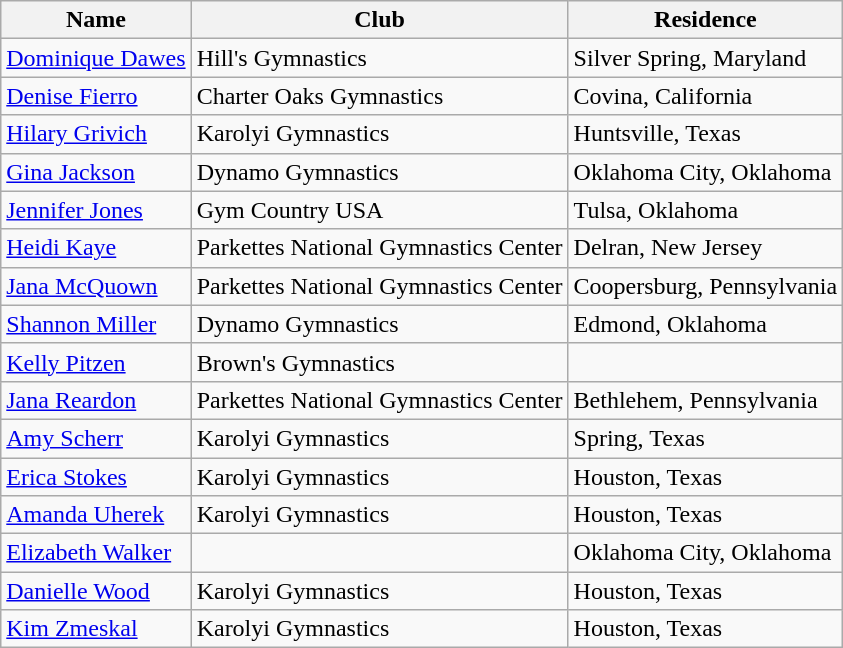<table class="wikitable">
<tr>
<th>Name</th>
<th>Club</th>
<th>Residence</th>
</tr>
<tr>
<td><a href='#'>Dominique Dawes</a></td>
<td>Hill's Gymnastics</td>
<td>Silver Spring, Maryland</td>
</tr>
<tr>
<td><a href='#'>Denise Fierro</a></td>
<td>Charter Oaks Gymnastics</td>
<td>Covina, California</td>
</tr>
<tr>
<td><a href='#'>Hilary Grivich</a></td>
<td>Karolyi Gymnastics</td>
<td>Huntsville, Texas</td>
</tr>
<tr>
<td><a href='#'>Gina Jackson</a></td>
<td>Dynamo Gymnastics</td>
<td>Oklahoma City, Oklahoma</td>
</tr>
<tr>
<td><a href='#'>Jennifer Jones</a></td>
<td>Gym Country USA</td>
<td>Tulsa, Oklahoma</td>
</tr>
<tr>
<td><a href='#'>Heidi Kaye</a></td>
<td>Parkettes National Gymnastics Center</td>
<td>Delran, New Jersey</td>
</tr>
<tr>
<td><a href='#'>Jana McQuown</a></td>
<td>Parkettes National Gymnastics Center</td>
<td>Coopersburg, Pennsylvania</td>
</tr>
<tr>
<td><a href='#'>Shannon Miller</a></td>
<td>Dynamo Gymnastics</td>
<td>Edmond, Oklahoma</td>
</tr>
<tr>
<td><a href='#'>Kelly Pitzen</a></td>
<td>Brown's Gymnastics</td>
<td></td>
</tr>
<tr>
<td><a href='#'>Jana Reardon</a></td>
<td>Parkettes National Gymnastics Center</td>
<td>Bethlehem, Pennsylvania</td>
</tr>
<tr>
<td><a href='#'>Amy Scherr</a></td>
<td>Karolyi Gymnastics</td>
<td>Spring, Texas</td>
</tr>
<tr>
<td><a href='#'>Erica Stokes</a></td>
<td>Karolyi Gymnastics</td>
<td>Houston, Texas</td>
</tr>
<tr>
<td><a href='#'>Amanda Uherek</a></td>
<td>Karolyi Gymnastics</td>
<td>Houston, Texas</td>
</tr>
<tr>
<td><a href='#'>Elizabeth Walker</a></td>
<td></td>
<td>Oklahoma City, Oklahoma</td>
</tr>
<tr>
<td><a href='#'>Danielle Wood</a></td>
<td>Karolyi Gymnastics</td>
<td>Houston, Texas</td>
</tr>
<tr>
<td><a href='#'>Kim Zmeskal</a></td>
<td>Karolyi Gymnastics</td>
<td>Houston, Texas</td>
</tr>
</table>
